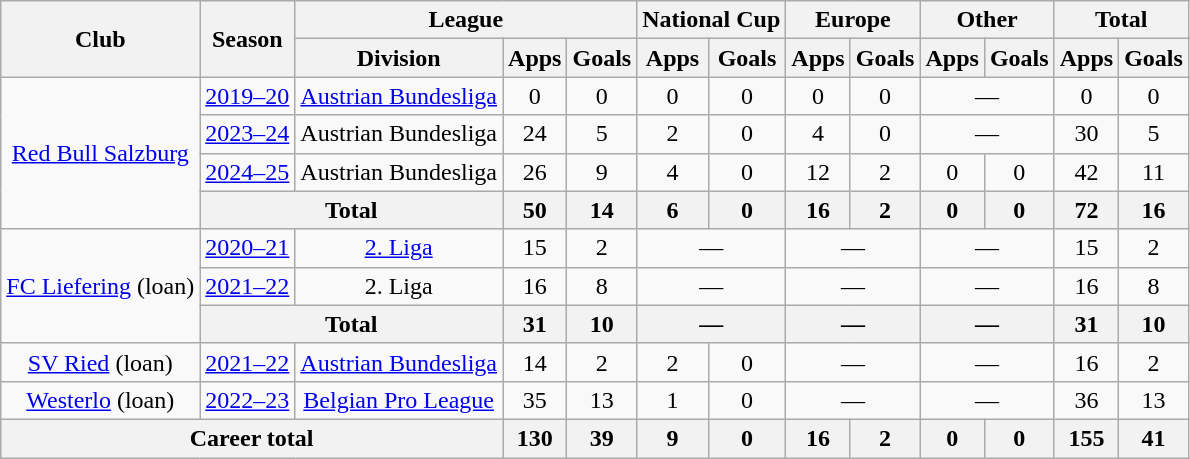<table class="wikitable" Style="text-align: center">
<tr>
<th rowspan="2">Club</th>
<th rowspan="2">Season</th>
<th colspan="3">League</th>
<th colspan="2">National Cup</th>
<th colspan="2">Europe</th>
<th colspan="2">Other</th>
<th colspan="2">Total</th>
</tr>
<tr>
<th>Division</th>
<th>Apps</th>
<th>Goals</th>
<th>Apps</th>
<th>Goals</th>
<th>Apps</th>
<th>Goals</th>
<th>Apps</th>
<th>Goals</th>
<th>Apps</th>
<th>Goals</th>
</tr>
<tr>
<td rowspan="4"><a href='#'>Red Bull Salzburg</a></td>
<td><a href='#'>2019–20</a></td>
<td><a href='#'>Austrian Bundesliga</a></td>
<td>0</td>
<td>0</td>
<td>0</td>
<td>0</td>
<td>0</td>
<td>0</td>
<td colspan="2">—</td>
<td>0</td>
<td>0</td>
</tr>
<tr>
<td><a href='#'>2023–24</a></td>
<td>Austrian Bundesliga</td>
<td>24</td>
<td>5</td>
<td>2</td>
<td>0</td>
<td>4</td>
<td>0</td>
<td colspan="2">—</td>
<td>30</td>
<td>5</td>
</tr>
<tr>
<td><a href='#'>2024–25</a></td>
<td>Austrian Bundesliga</td>
<td>26</td>
<td>9</td>
<td>4</td>
<td>0</td>
<td>12</td>
<td>2</td>
<td>0</td>
<td>0</td>
<td>42</td>
<td>11</td>
</tr>
<tr>
<th colspan="2">Total</th>
<th>50</th>
<th>14</th>
<th>6</th>
<th>0</th>
<th>16</th>
<th>2</th>
<th>0</th>
<th>0</th>
<th>72</th>
<th>16</th>
</tr>
<tr>
<td rowspan="3"><a href='#'>FC Liefering</a> (loan)</td>
<td><a href='#'>2020–21</a></td>
<td><a href='#'>2. Liga</a></td>
<td>15</td>
<td>2</td>
<td colspan="2">—</td>
<td colspan="2">—</td>
<td colspan="2">—</td>
<td>15</td>
<td>2</td>
</tr>
<tr>
<td><a href='#'>2021–22</a></td>
<td>2. Liga</td>
<td>16</td>
<td>8</td>
<td colspan="2">—</td>
<td colspan="2">—</td>
<td colspan="2">—</td>
<td>16</td>
<td>8</td>
</tr>
<tr>
<th colspan="2">Total</th>
<th>31</th>
<th>10</th>
<th colspan="2">—</th>
<th colspan="2">—</th>
<th colspan="2">—</th>
<th>31</th>
<th>10</th>
</tr>
<tr>
<td><a href='#'>SV Ried</a> (loan)</td>
<td><a href='#'>2021–22</a></td>
<td><a href='#'>Austrian Bundesliga</a></td>
<td>14</td>
<td>2</td>
<td>2</td>
<td>0</td>
<td colspan="2">—</td>
<td colspan="2">—</td>
<td>16</td>
<td>2</td>
</tr>
<tr>
<td><a href='#'>Westerlo</a> (loan)</td>
<td><a href='#'>2022–23</a></td>
<td><a href='#'>Belgian Pro League</a></td>
<td>35</td>
<td>13</td>
<td>1</td>
<td>0</td>
<td colspan="2">—</td>
<td colspan="2">—</td>
<td>36</td>
<td>13</td>
</tr>
<tr>
<th colspan="3">Career total</th>
<th>130</th>
<th>39</th>
<th>9</th>
<th>0</th>
<th>16</th>
<th>2</th>
<th>0</th>
<th>0</th>
<th>155</th>
<th>41</th>
</tr>
</table>
